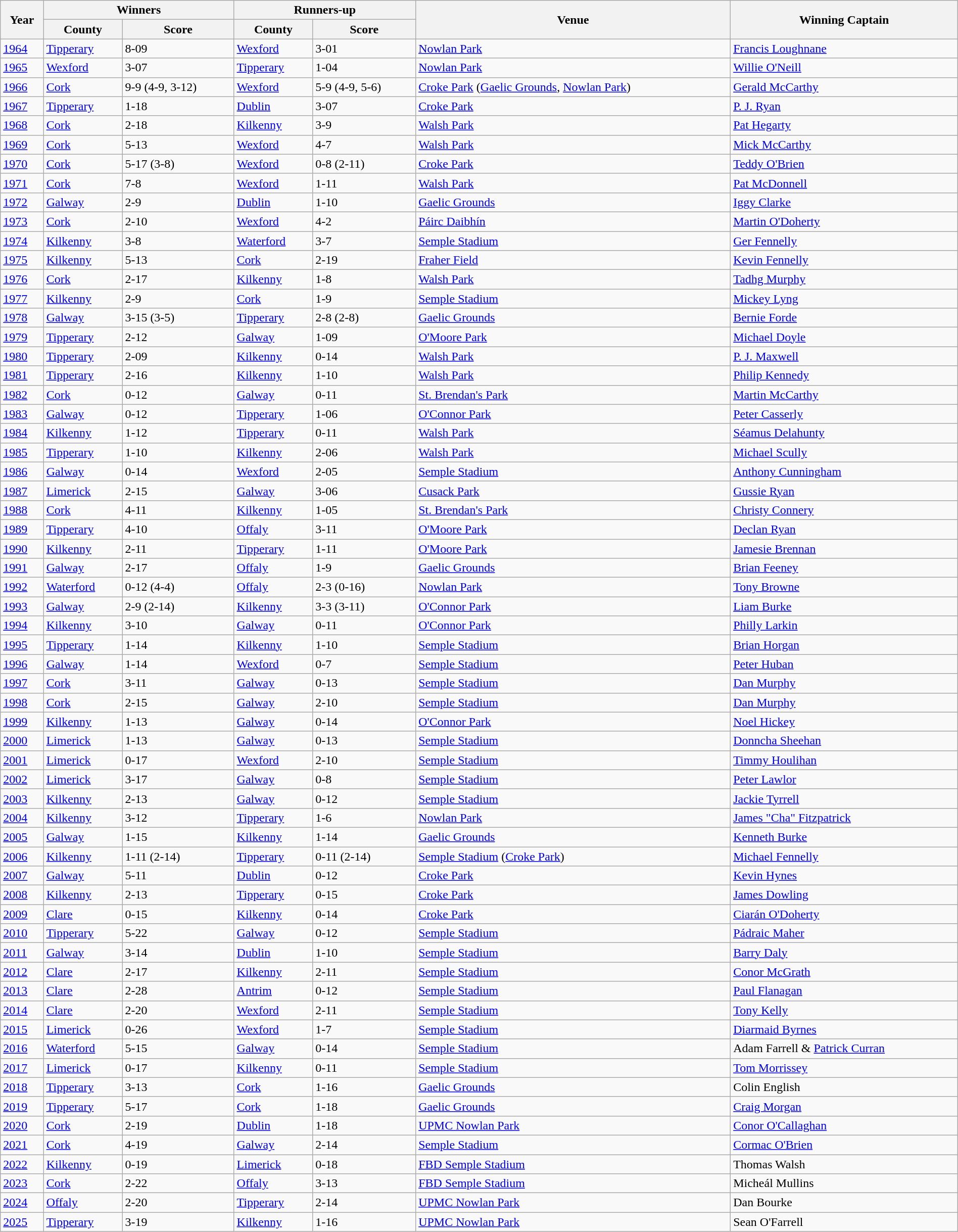<table class="wikitable sortable" width=100%>
<tr>
<th rowspan="2">Year</th>
<th colspan="2">Winners</th>
<th colspan="2">Runners-up</th>
<th rowspan="2">Venue</th>
<th rowspan="2">Winning Captain</th>
</tr>
<tr>
<th>County</th>
<th>Score</th>
<th>County</th>
<th>Score</th>
</tr>
<tr>
<td><a href='#'>1964</a></td>
<td><a href='#'>Tipperary</a></td>
<td>8-09</td>
<td><a href='#'>Wexford</a></td>
<td>3-01</td>
<td><a href='#'>Nowlan Park</a></td>
<td><a href='#'>Francis Loughnane</a></td>
</tr>
<tr>
<td><a href='#'>1965</a></td>
<td><a href='#'>Wexford</a></td>
<td>3-07</td>
<td><a href='#'>Tipperary</a></td>
<td>1-04</td>
<td><a href='#'>Nowlan Park</a></td>
<td><a href='#'>Willie O'Neill</a></td>
</tr>
<tr>
<td><a href='#'>1966</a></td>
<td><a href='#'>Cork</a></td>
<td>9-9 (4-9, 3-12)</td>
<td><a href='#'>Wexford</a></td>
<td>5-9 (4-9, 5-6)</td>
<td><a href='#'>Croke Park</a> (<a href='#'>Gaelic Grounds</a>, <a href='#'>Nowlan Park</a>)</td>
<td><a href='#'>Gerald McCarthy</a></td>
</tr>
<tr>
<td><a href='#'>1967</a></td>
<td><a href='#'>Tipperary</a></td>
<td>1-18</td>
<td><a href='#'>Dublin</a></td>
<td>3-07</td>
<td><a href='#'>Croke Park</a></td>
<td><a href='#'>P. J. Ryan</a></td>
</tr>
<tr>
<td><a href='#'>1968</a></td>
<td><a href='#'>Cork</a></td>
<td>2-18</td>
<td><a href='#'>Kilkenny</a></td>
<td>3-9</td>
<td><a href='#'>Walsh Park</a></td>
<td><a href='#'>Pat Hegarty</a></td>
</tr>
<tr>
<td><a href='#'>1969</a></td>
<td><a href='#'>Cork</a></td>
<td>5-13</td>
<td><a href='#'>Wexford</a></td>
<td>4-7</td>
<td><a href='#'>Walsh Park</a></td>
<td><a href='#'>Mick McCarthy</a></td>
</tr>
<tr>
<td><a href='#'>1970</a></td>
<td><a href='#'>Cork</a></td>
<td>5-17 (3-8)</td>
<td><a href='#'>Wexford</a></td>
<td>0-8 (2-11)</td>
<td><a href='#'>Croke Park</a></td>
<td><a href='#'>Teddy O'Brien</a></td>
</tr>
<tr>
<td><a href='#'>1971</a></td>
<td><a href='#'>Cork</a></td>
<td>7-8</td>
<td><a href='#'>Wexford</a></td>
<td>1-11</td>
<td><a href='#'>Walsh Park</a></td>
<td><a href='#'>Pat McDonnell</a></td>
</tr>
<tr>
<td><a href='#'>1972</a></td>
<td><a href='#'>Galway</a></td>
<td>2-9</td>
<td><a href='#'>Dublin</a></td>
<td>1-10</td>
<td><a href='#'>Gaelic Grounds</a></td>
<td><a href='#'>Iggy Clarke</a></td>
</tr>
<tr>
<td><a href='#'>1973</a></td>
<td><a href='#'>Cork</a></td>
<td>2-10</td>
<td><a href='#'>Wexford</a></td>
<td>4-2</td>
<td><a href='#'>Páirc Daibhín</a></td>
<td><a href='#'>Martin O'Doherty</a></td>
</tr>
<tr>
<td><a href='#'>1974</a></td>
<td><a href='#'>Kilkenny</a></td>
<td>3-8</td>
<td><a href='#'>Waterford</a></td>
<td>3-7</td>
<td><a href='#'>Semple Stadium</a></td>
<td><a href='#'>Ger Fennelly</a></td>
</tr>
<tr>
<td><a href='#'>1975</a></td>
<td><a href='#'>Kilkenny</a></td>
<td>5-13</td>
<td><a href='#'>Cork</a></td>
<td>2-19</td>
<td><a href='#'>Fraher Field</a></td>
<td><a href='#'>Kevin Fennelly</a></td>
</tr>
<tr>
<td><a href='#'>1976</a></td>
<td><a href='#'>Cork</a></td>
<td>2-17</td>
<td><a href='#'>Kilkenny</a></td>
<td>1-8</td>
<td><a href='#'>Walsh Park</a></td>
<td><a href='#'>Tadhg Murphy</a></td>
</tr>
<tr>
<td><a href='#'>1977</a></td>
<td><a href='#'>Kilkenny</a></td>
<td>2-9</td>
<td><a href='#'>Cork</a></td>
<td>1-9</td>
<td><a href='#'>Semple Stadium</a></td>
<td><a href='#'>Mickey Lyng</a></td>
</tr>
<tr>
<td><a href='#'>1978</a></td>
<td><a href='#'>Galway</a></td>
<td>3-15 (3-5)</td>
<td><a href='#'>Tipperary</a></td>
<td>2-8 (2-8)</td>
<td><a href='#'>Gaelic Grounds</a></td>
<td><a href='#'>Bernie Forde</a></td>
</tr>
<tr>
<td><a href='#'>1979</a></td>
<td><a href='#'>Tipperary</a></td>
<td>2-12</td>
<td><a href='#'>Galway</a></td>
<td>1-09</td>
<td><a href='#'>O'Moore Park</a></td>
<td><a href='#'>Michael Doyle</a></td>
</tr>
<tr>
<td><a href='#'>1980</a></td>
<td><a href='#'>Tipperary</a></td>
<td>2-09</td>
<td><a href='#'>Kilkenny</a></td>
<td>0-14</td>
<td><a href='#'>Walsh Park</a></td>
<td><a href='#'>P. J. Maxwell</a></td>
</tr>
<tr>
<td><a href='#'>1981</a></td>
<td><a href='#'>Tipperary</a></td>
<td>2-16</td>
<td><a href='#'>Kilkenny</a></td>
<td>1-10</td>
<td><a href='#'>Walsh Park</a></td>
<td><a href='#'>Philip Kennedy</a></td>
</tr>
<tr>
<td><a href='#'>1982</a></td>
<td><a href='#'>Cork</a></td>
<td>0-12</td>
<td><a href='#'>Galway</a></td>
<td>0-11</td>
<td><a href='#'>St. Brendan's Park</a></td>
<td><a href='#'>Martin McCarthy</a></td>
</tr>
<tr>
<td><a href='#'>1983</a></td>
<td><a href='#'>Galway</a></td>
<td>0-12</td>
<td><a href='#'>Tipperary</a></td>
<td>1-06</td>
<td><a href='#'>O'Connor Park</a></td>
<td><a href='#'>Peter Casserly</a></td>
</tr>
<tr>
<td><a href='#'>1984</a></td>
<td><a href='#'>Kilkenny</a></td>
<td>1-12</td>
<td><a href='#'>Tipperary</a></td>
<td>0-11</td>
<td><a href='#'>Walsh Park</a></td>
<td><a href='#'>Séamus Delahunty</a></td>
</tr>
<tr>
<td><a href='#'>1985</a></td>
<td><a href='#'>Tipperary</a></td>
<td>1-10</td>
<td><a href='#'>Kilkenny</a></td>
<td>2-06</td>
<td><a href='#'>Walsh Park</a></td>
<td><a href='#'>Michael Scully</a></td>
</tr>
<tr>
<td><a href='#'>1986</a></td>
<td><a href='#'>Galway</a></td>
<td>0-14</td>
<td><a href='#'>Wexford</a></td>
<td>2-05</td>
<td><a href='#'>Semple Stadium</a></td>
<td><a href='#'>Anthony Cunningham</a></td>
</tr>
<tr>
<td><a href='#'>1987</a></td>
<td><a href='#'>Limerick</a></td>
<td>2-15</td>
<td><a href='#'>Galway</a></td>
<td>3-06</td>
<td><a href='#'>Cusack Park</a></td>
<td><a href='#'>Gussie Ryan</a></td>
</tr>
<tr>
<td><a href='#'>1988</a></td>
<td><a href='#'>Cork</a></td>
<td>4-11</td>
<td><a href='#'>Kilkenny</a></td>
<td>1-05</td>
<td><a href='#'>St. Brendan's Park</a></td>
<td><a href='#'>Christy Connery</a></td>
</tr>
<tr>
<td><a href='#'>1989</a></td>
<td><a href='#'>Tipperary</a></td>
<td>4-10</td>
<td><a href='#'>Offaly</a></td>
<td>3-11</td>
<td><a href='#'>O'Moore Park</a></td>
<td><a href='#'>Declan Ryan</a></td>
</tr>
<tr>
<td><a href='#'>1990</a></td>
<td><a href='#'>Kilkenny</a></td>
<td>2-11</td>
<td><a href='#'>Tipperary</a></td>
<td>1-11</td>
<td><a href='#'>O'Moore Park</a></td>
<td><a href='#'>Jamesie Brennan</a></td>
</tr>
<tr>
<td><a href='#'>1991</a></td>
<td><a href='#'>Galway</a></td>
<td>2-17</td>
<td><a href='#'>Offaly</a></td>
<td>1-9</td>
<td><a href='#'>Gaelic Grounds</a></td>
<td><a href='#'>Brian Feeney</a></td>
</tr>
<tr>
<td><a href='#'>1992</a></td>
<td><a href='#'>Waterford</a></td>
<td>0-12 (4-4)</td>
<td><a href='#'>Offaly</a></td>
<td>2-3 (0-16)</td>
<td><a href='#'>Nowlan Park</a></td>
<td><a href='#'>Tony Browne</a></td>
</tr>
<tr>
<td><a href='#'>1993</a></td>
<td><a href='#'>Galway</a></td>
<td>2-9 (2-14)</td>
<td><a href='#'>Kilkenny</a></td>
<td>3-3 (3-11)</td>
<td><a href='#'>O'Connor Park</a></td>
<td><a href='#'>Liam Burke</a></td>
</tr>
<tr>
<td><a href='#'>1994</a></td>
<td><a href='#'>Kilkenny</a></td>
<td>3-10</td>
<td><a href='#'>Galway</a></td>
<td>0-11</td>
<td><a href='#'>O'Connor Park</a></td>
<td><a href='#'>Philly Larkin</a></td>
</tr>
<tr>
<td><a href='#'>1995</a></td>
<td><a href='#'>Tipperary</a></td>
<td>1-14</td>
<td><a href='#'>Kilkenny</a></td>
<td>1-10</td>
<td><a href='#'>Semple Stadium</a></td>
<td><a href='#'>Brian Horgan</a></td>
</tr>
<tr>
<td><a href='#'>1996</a></td>
<td><a href='#'>Galway</a></td>
<td>1-14</td>
<td><a href='#'>Wexford</a></td>
<td>0-7</td>
<td><a href='#'>Semple Stadium</a></td>
<td><a href='#'>Peter Huban</a></td>
</tr>
<tr>
<td><a href='#'>1997</a></td>
<td><a href='#'>Cork</a></td>
<td>3-11</td>
<td><a href='#'>Galway</a></td>
<td>0-13</td>
<td><a href='#'>Semple Stadium</a></td>
<td><a href='#'>Dan Murphy</a></td>
</tr>
<tr>
<td><a href='#'>1998</a></td>
<td><a href='#'>Cork</a></td>
<td>2-15</td>
<td><a href='#'>Galway</a></td>
<td>2-10</td>
<td><a href='#'>Semple Stadium</a></td>
<td><a href='#'>Dan Murphy</a></td>
</tr>
<tr>
<td><a href='#'>1999</a></td>
<td><a href='#'>Kilkenny</a></td>
<td>1-13</td>
<td><a href='#'>Galway</a></td>
<td>0-14</td>
<td><a href='#'>O'Connor Park</a></td>
<td><a href='#'>Noel Hickey</a></td>
</tr>
<tr>
<td><a href='#'>2000</a></td>
<td><a href='#'>Limerick</a></td>
<td>1-13</td>
<td><a href='#'>Galway</a></td>
<td>0-13</td>
<td><a href='#'>Semple Stadium</a></td>
<td><a href='#'>Donncha Sheehan</a></td>
</tr>
<tr>
<td><a href='#'>2001</a></td>
<td><a href='#'>Limerick</a></td>
<td>0-17</td>
<td><a href='#'>Wexford</a></td>
<td>2-10</td>
<td><a href='#'>Semple Stadium</a></td>
<td><a href='#'>Timmy Houlihan</a></td>
</tr>
<tr>
<td><a href='#'>2002</a></td>
<td><a href='#'>Limerick</a></td>
<td>3-17</td>
<td><a href='#'>Galway</a></td>
<td>0-8</td>
<td><a href='#'>Semple Stadium</a></td>
<td><a href='#'>Peter Lawlor</a></td>
</tr>
<tr>
<td><a href='#'>2003</a></td>
<td><a href='#'>Kilkenny</a></td>
<td>2-13</td>
<td><a href='#'>Galway</a></td>
<td>0-12</td>
<td><a href='#'>Semple Stadium</a></td>
<td><a href='#'>Jackie Tyrrell</a></td>
</tr>
<tr>
<td><a href='#'>2004</a></td>
<td><a href='#'>Kilkenny</a></td>
<td>3-12</td>
<td><a href='#'>Tipperary</a></td>
<td>1-6</td>
<td><a href='#'>Nowlan Park</a></td>
<td><a href='#'>James "Cha" Fitzpatrick</a></td>
</tr>
<tr>
<td><a href='#'>2005</a></td>
<td><a href='#'>Galway</a></td>
<td>1-15</td>
<td><a href='#'>Kilkenny</a></td>
<td>1-14</td>
<td><a href='#'>Gaelic Grounds</a></td>
<td><a href='#'>Kenneth Burke</a></td>
</tr>
<tr>
<td><a href='#'>2006</a></td>
<td><a href='#'>Kilkenny</a></td>
<td>1-11 (2-14)</td>
<td><a href='#'>Tipperary</a></td>
<td>0-11 (2-14)</td>
<td><a href='#'>Semple Stadium</a> (<a href='#'>Croke Park</a>)</td>
<td><a href='#'>Michael Fennelly</a></td>
</tr>
<tr>
<td><a href='#'>2007</a></td>
<td><a href='#'>Galway</a></td>
<td>5-11</td>
<td><a href='#'>Dublin</a></td>
<td>0-12</td>
<td><a href='#'>Croke Park</a></td>
<td><a href='#'>Kevin Hynes</a></td>
</tr>
<tr>
<td><a href='#'>2008</a></td>
<td><a href='#'>Kilkenny</a></td>
<td>2-13</td>
<td><a href='#'>Tipperary</a></td>
<td>0-15</td>
<td><a href='#'>Croke Park</a></td>
<td><a href='#'>James Dowling</a></td>
</tr>
<tr>
<td><a href='#'>2009</a></td>
<td><a href='#'>Clare</a></td>
<td>0-15</td>
<td><a href='#'>Kilkenny</a></td>
<td>0-14</td>
<td><a href='#'>Croke Park</a></td>
<td><a href='#'>Ciarán O'Doherty</a></td>
</tr>
<tr>
<td><a href='#'>2010</a></td>
<td><a href='#'>Tipperary</a></td>
<td>5-22</td>
<td><a href='#'>Galway</a></td>
<td>0-12</td>
<td><a href='#'>Semple Stadium</a></td>
<td><a href='#'>Pádraic Maher</a></td>
</tr>
<tr>
<td><a href='#'>2011</a></td>
<td><a href='#'>Galway</a></td>
<td>3-14</td>
<td><a href='#'>Dublin</a></td>
<td>1-10</td>
<td><a href='#'>Semple Stadium</a></td>
<td><a href='#'>Barry Daly</a></td>
</tr>
<tr>
<td><a href='#'>2012</a></td>
<td><a href='#'>Clare</a></td>
<td>2-17</td>
<td><a href='#'>Kilkenny</a></td>
<td>2-11</td>
<td><a href='#'>Semple Stadium</a></td>
<td><a href='#'>Conor McGrath</a></td>
</tr>
<tr>
<td><a href='#'>2013</a></td>
<td><a href='#'>Clare</a></td>
<td>2-28</td>
<td><a href='#'>Antrim</a></td>
<td>0-12</td>
<td><a href='#'>Semple Stadium</a></td>
<td><a href='#'>Paul Flanagan</a></td>
</tr>
<tr>
<td><a href='#'>2014</a></td>
<td><a href='#'>Clare</a></td>
<td>2-20</td>
<td><a href='#'>Wexford</a></td>
<td>2-11</td>
<td><a href='#'>Semple Stadium</a></td>
<td><a href='#'>Tony Kelly</a></td>
</tr>
<tr>
<td><a href='#'>2015</a></td>
<td><a href='#'>Limerick</a></td>
<td>0-26</td>
<td><a href='#'>Wexford</a></td>
<td>1-7</td>
<td><a href='#'>Semple Stadium</a></td>
<td><a href='#'>Diarmaid Byrnes</a></td>
</tr>
<tr>
<td><a href='#'>2016</a></td>
<td><a href='#'>Waterford</a></td>
<td>5-15</td>
<td><a href='#'>Galway</a></td>
<td>0-14</td>
<td><a href='#'>Semple Stadium</a></td>
<td>Adam Farrell & <a href='#'>Patrick Curran</a></td>
</tr>
<tr>
<td><a href='#'>2017</a></td>
<td><a href='#'>Limerick</a></td>
<td>0-17</td>
<td><a href='#'>Kilkenny</a></td>
<td>0-11</td>
<td><a href='#'>Semple Stadium</a></td>
<td><a href='#'>Tom Morrissey</a></td>
</tr>
<tr>
<td><a href='#'>2018</a></td>
<td><a href='#'>Tipperary</a></td>
<td>3-13</td>
<td><a href='#'>Cork</a></td>
<td>1-16</td>
<td><a href='#'>Gaelic Grounds</a></td>
<td>Colin English</td>
</tr>
<tr>
<td><a href='#'>2019</a></td>
<td><a href='#'>Tipperary</a></td>
<td>5-17</td>
<td><a href='#'>Cork</a></td>
<td>1-18</td>
<td><a href='#'>Gaelic Grounds</a></td>
<td><a href='#'>Craig Morgan</a></td>
</tr>
<tr>
<td><a href='#'>2020</a></td>
<td><a href='#'>Cork</a></td>
<td>2-19</td>
<td><a href='#'>Dublin</a></td>
<td>1-18</td>
<td><a href='#'>UPMC Nowlan Park</a></td>
<td><a href='#'>Conor O'Callaghan</a></td>
</tr>
<tr>
<td><a href='#'>2021</a></td>
<td><a href='#'>Cork</a></td>
<td>4-19</td>
<td><a href='#'>Galway</a></td>
<td>2-14</td>
<td><a href='#'>Semple Stadium</a></td>
<td><a href='#'>Cormac O'Brien</a></td>
</tr>
<tr>
<td><a href='#'>2022</a></td>
<td><a href='#'>Kilkenny</a></td>
<td>0-19</td>
<td><a href='#'>Limerick</a></td>
<td>0-18</td>
<td><a href='#'>FBD Semple Stadium</a></td>
<td>Thomas Walsh</td>
</tr>
<tr>
<td><a href='#'>2023</a></td>
<td><a href='#'>Cork</a></td>
<td>2-22</td>
<td><a href='#'>Offaly</a></td>
<td>3-13</td>
<td><a href='#'>FBD Semple Stadium</a></td>
<td>Micheál Mullins</td>
</tr>
<tr>
<td><a href='#'>2024</a></td>
<td><a href='#'>Offaly</a></td>
<td>2-20</td>
<td><a href='#'>Tipperary</a></td>
<td>2-14</td>
<td><a href='#'>UPMC Nowlan Park</a></td>
<td>Dan Bourke</td>
</tr>
<tr>
<td><a href='#'>2025</a></td>
<td><a href='#'>Tipperary</a></td>
<td>3-19</td>
<td><a href='#'>Kilkenny</a></td>
<td>1-16</td>
<td><a href='#'>UPMC Nowlan Park</a></td>
<td>Sean O'Farrell</td>
</tr>
</table>
